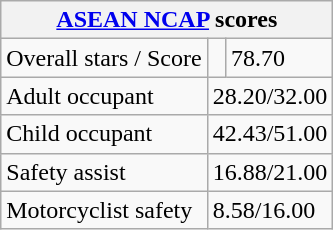<table class="wikitable">
<tr>
<th colspan="3"><a href='#'>ASEAN NCAP</a> scores</th>
</tr>
<tr>
<td>Overall stars / Score</td>
<td></td>
<td>78.70</td>
</tr>
<tr>
<td>Adult occupant</td>
<td colspan="2">28.20/32.00</td>
</tr>
<tr>
<td>Child occupant</td>
<td colspan="2">42.43/51.00</td>
</tr>
<tr>
<td>Safety assist</td>
<td colspan="2">16.88/21.00</td>
</tr>
<tr>
<td>Motorcyclist safety</td>
<td colspan="2">8.58/16.00</td>
</tr>
</table>
